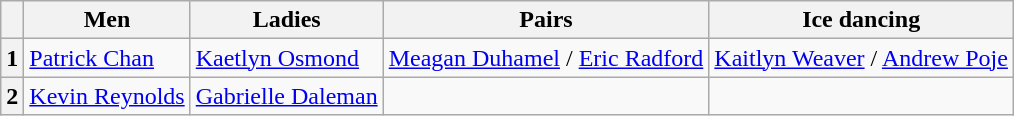<table class="wikitable">
<tr>
<th></th>
<th>Men</th>
<th>Ladies</th>
<th>Pairs</th>
<th>Ice dancing</th>
</tr>
<tr>
<th>1</th>
<td><a href='#'>Patrick Chan</a></td>
<td><a href='#'>Kaetlyn Osmond</a></td>
<td><a href='#'>Meagan Duhamel</a> / <a href='#'>Eric Radford</a></td>
<td><a href='#'>Kaitlyn Weaver</a> / <a href='#'>Andrew Poje</a></td>
</tr>
<tr>
<th>2</th>
<td><a href='#'>Kevin Reynolds</a></td>
<td><a href='#'>Gabrielle Daleman</a></td>
<td></td>
<td></td>
</tr>
</table>
